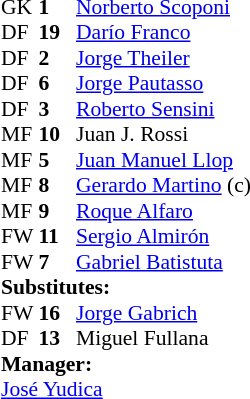<table style="font-size:90%; margin:0.2em auto;" cellspacing="0" cellpadding="0">
<tr>
<th width="25"></th>
<th width="25"></th>
</tr>
<tr>
<td>GK</td>
<td><strong>1</strong></td>
<td> <a href='#'>Norberto Scoponi</a></td>
</tr>
<tr>
<td>DF</td>
<td><strong>19</strong></td>
<td> <a href='#'>Darío Franco</a></td>
</tr>
<tr>
<td>DF</td>
<td><strong>2</strong></td>
<td> <a href='#'>Jorge Theiler</a></td>
</tr>
<tr>
<td>DF</td>
<td><strong>6</strong></td>
<td> <a href='#'>Jorge Pautasso</a></td>
</tr>
<tr>
<td>DF</td>
<td><strong>3</strong></td>
<td> <a href='#'>Roberto Sensini</a></td>
</tr>
<tr>
<td>MF</td>
<td><strong>10</strong></td>
<td> Juan J. Rossi</td>
</tr>
<tr>
<td>MF</td>
<td><strong>5</strong></td>
<td> <a href='#'>Juan Manuel Llop</a></td>
</tr>
<tr>
<td>MF</td>
<td><strong>8</strong></td>
<td> <a href='#'>Gerardo Martino</a> (c)</td>
<td></td>
<td></td>
</tr>
<tr>
<td>MF</td>
<td><strong>9</strong></td>
<td> <a href='#'>Roque Alfaro</a></td>
</tr>
<tr>
<td>FW</td>
<td><strong>11</strong></td>
<td> <a href='#'>Sergio Almirón</a></td>
<td></td>
<td></td>
</tr>
<tr>
<td>FW</td>
<td><strong>7</strong></td>
<td> <a href='#'>Gabriel Batistuta</a></td>
</tr>
<tr>
<td colspan=3><strong>Substitutes:</strong></td>
</tr>
<tr>
<td>FW</td>
<td><strong>16</strong></td>
<td> <a href='#'>Jorge Gabrich</a></td>
<td></td>
<td></td>
</tr>
<tr>
<td>DF</td>
<td><strong>13</strong></td>
<td> Miguel Fullana</td>
<td></td>
<td></td>
</tr>
<tr>
<td colspan=3><strong>Manager:</strong></td>
</tr>
<tr>
<td colspan=4> <a href='#'>José Yudica</a></td>
</tr>
</table>
